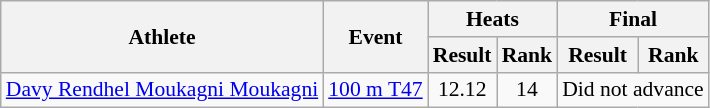<table class="wikitable" style="font-size:90%; text-align:center">
<tr>
<th rowspan="2">Athlete</th>
<th rowspan="2">Event</th>
<th colspan="2">Heats</th>
<th colspan="2">Final</th>
</tr>
<tr>
<th>Result</th>
<th>Rank</th>
<th>Result</th>
<th>Rank</th>
</tr>
<tr>
<td align="left"><a href='#'>Davy Rendhel Moukagni Moukagni</a></td>
<td align="left"><a href='#'>100 m T47</a></td>
<td>12.12</td>
<td>14</td>
<td colspan="2">Did not advance</td>
</tr>
</table>
